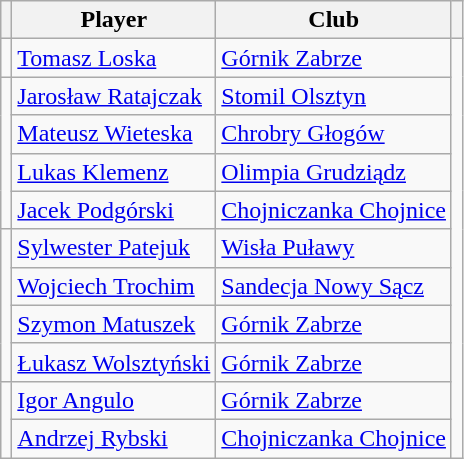<table class="wikitable" style="text-align:center">
<tr>
<th></th>
<th>Player</th>
<th>Club</th>
<th></th>
</tr>
<tr>
<td></td>
<td align=left> <a href='#'>Tomasz Loska</a></td>
<td align=left><a href='#'>Górnik Zabrze</a></td>
<td rowspan=11></td>
</tr>
<tr>
<td rowspan=4></td>
<td align=left> <a href='#'>Jarosław Ratajczak</a></td>
<td align=left><a href='#'>Stomil Olsztyn</a></td>
</tr>
<tr>
<td align=left> <a href='#'>Mateusz Wieteska</a></td>
<td align=left><a href='#'>Chrobry Głogów</a></td>
</tr>
<tr>
<td align=left> <a href='#'>Lukas Klemenz</a></td>
<td align=left><a href='#'>Olimpia Grudziądz</a></td>
</tr>
<tr>
<td align=left> <a href='#'>Jacek Podgórski</a></td>
<td align=left><a href='#'>Chojniczanka Chojnice</a></td>
</tr>
<tr>
<td rowspan=4></td>
<td align=left> <a href='#'>Sylwester Patejuk</a></td>
<td align=left><a href='#'>Wisła Puławy</a></td>
</tr>
<tr>
<td align=left> <a href='#'>Wojciech Trochim</a></td>
<td align=left><a href='#'>Sandecja Nowy Sącz</a></td>
</tr>
<tr>
<td align=left> <a href='#'>Szymon Matuszek</a></td>
<td align=left><a href='#'>Górnik Zabrze</a></td>
</tr>
<tr>
<td align=left> <a href='#'>Łukasz Wolsztyński</a></td>
<td align=left><a href='#'>Górnik Zabrze</a></td>
</tr>
<tr>
<td rowspan=2></td>
<td align=left> <a href='#'>Igor Angulo</a></td>
<td align=left><a href='#'>Górnik Zabrze</a></td>
</tr>
<tr>
<td align=left> <a href='#'>Andrzej Rybski</a></td>
<td align=left><a href='#'>Chojniczanka Chojnice</a></td>
</tr>
</table>
